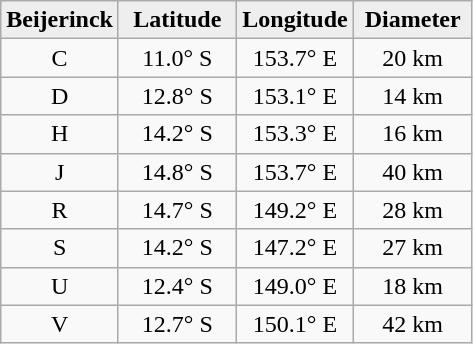<table class="wikitable">
<tr>
<th width="25%" style="background:#eeeeee;">Beijerinck</th>
<th width="25%" style="background:#eeeeee;">Latitude</th>
<th width="25%" style="background:#eeeeee;">Longitude</th>
<th width="25%" style="background:#eeeeee;">Diameter</th>
</tr>
<tr>
<td align="center">C</td>
<td align="center">11.0° S</td>
<td align="center">153.7° E</td>
<td align="center">20 km</td>
</tr>
<tr>
<td align="center">D</td>
<td align="center">12.8° S</td>
<td align="center">153.1° E</td>
<td align="center">14 km</td>
</tr>
<tr>
<td align="center">H</td>
<td align="center">14.2° S</td>
<td align="center">153.3° E</td>
<td align="center">16 km</td>
</tr>
<tr>
<td align="center">J</td>
<td align="center">14.8° S</td>
<td align="center">153.7° E</td>
<td align="center">40 km</td>
</tr>
<tr>
<td align="center">R</td>
<td align="center">14.7° S</td>
<td align="center">149.2° E</td>
<td align="center">28 km</td>
</tr>
<tr>
<td align="center">S</td>
<td align="center">14.2° S</td>
<td align="center">147.2° E</td>
<td align="center">27 km</td>
</tr>
<tr>
<td align="center">U</td>
<td align="center">12.4° S</td>
<td align="center">149.0° E</td>
<td align="center">18 km</td>
</tr>
<tr>
<td align="center">V</td>
<td align="center">12.7° S</td>
<td align="center">150.1° E</td>
<td align="center">42 km</td>
</tr>
</table>
